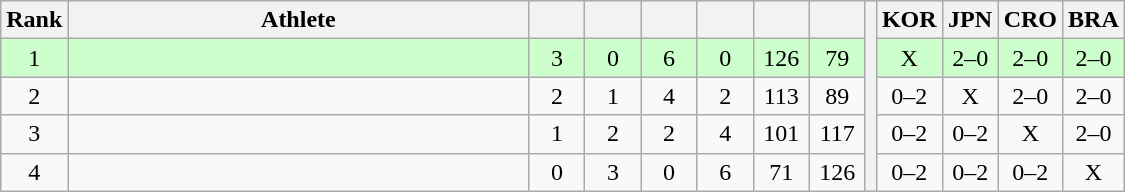<table class="wikitable" style="text-align:center">
<tr>
<th>Rank</th>
<th width=300>Athlete</th>
<th width=30></th>
<th width=30></th>
<th width=30></th>
<th width=30></th>
<th width=30></th>
<th width=30></th>
<th rowspan=5></th>
<th width=30>KOR</th>
<th width=30>JPN</th>
<th width=30>CRO</th>
<th width=30>BRA</th>
</tr>
<tr style="background-color:#ccffcc;">
<td>1</td>
<td align=left></td>
<td>3</td>
<td>0</td>
<td>6</td>
<td>0</td>
<td>126</td>
<td>79</td>
<td>X</td>
<td>2–0</td>
<td>2–0</td>
<td>2–0</td>
</tr>
<tr>
<td>2</td>
<td align=left></td>
<td>2</td>
<td>1</td>
<td>4</td>
<td>2</td>
<td>113</td>
<td>89</td>
<td>0–2</td>
<td>X</td>
<td>2–0</td>
<td>2–0</td>
</tr>
<tr>
<td>3</td>
<td align=left></td>
<td>1</td>
<td>2</td>
<td>2</td>
<td>4</td>
<td>101</td>
<td>117</td>
<td>0–2</td>
<td>0–2</td>
<td>X</td>
<td>2–0</td>
</tr>
<tr>
<td>4</td>
<td align=left></td>
<td>0</td>
<td>3</td>
<td>0</td>
<td>6</td>
<td>71</td>
<td>126</td>
<td>0–2</td>
<td>0–2</td>
<td>0–2</td>
<td>X</td>
</tr>
</table>
